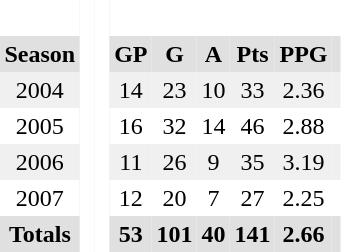<table BORDER="0" CELLPADDING="3" CELLSPACING="0">
<tr ALIGN="center" bgcolor="#e0e0e0">
<th colspan="1" bgcolor="#ffffff"> </th>
<th rowspan="99" bgcolor="#ffffff"> </th>
<th rowspan="99" bgcolor="#ffffff"> </th>
</tr>
<tr ALIGN="center" bgcolor="#e0e0e0">
<th>Season</th>
<th>GP</th>
<th>G</th>
<th>A</th>
<th>Pts</th>
<th>PPG</th>
<th></th>
</tr>
<tr ALIGN="center" bgcolor="#f0f0f0">
<td>2004</td>
<td>14</td>
<td>23</td>
<td>10</td>
<td>33</td>
<td>2.36</td>
<td></td>
</tr>
<tr ALIGN="center">
<td>2005</td>
<td>16</td>
<td>32</td>
<td>14</td>
<td>46</td>
<td>2.88</td>
<td></td>
</tr>
<tr ALIGN="center" bgcolor="#f0f0f0">
<td>2006</td>
<td>11</td>
<td>26</td>
<td>9</td>
<td>35</td>
<td>3.19</td>
<td></td>
</tr>
<tr ALIGN="center">
<td>2007</td>
<td>12</td>
<td>20</td>
<td>7</td>
<td>27</td>
<td>2.25</td>
<td></td>
</tr>
<tr ALIGN="center" bgcolor="#e0e0e0">
<th colspan="1.5">Totals</th>
<th>53</th>
<th>101</th>
<th>40</th>
<th>141</th>
<th>2.66</th>
<th></th>
</tr>
</table>
